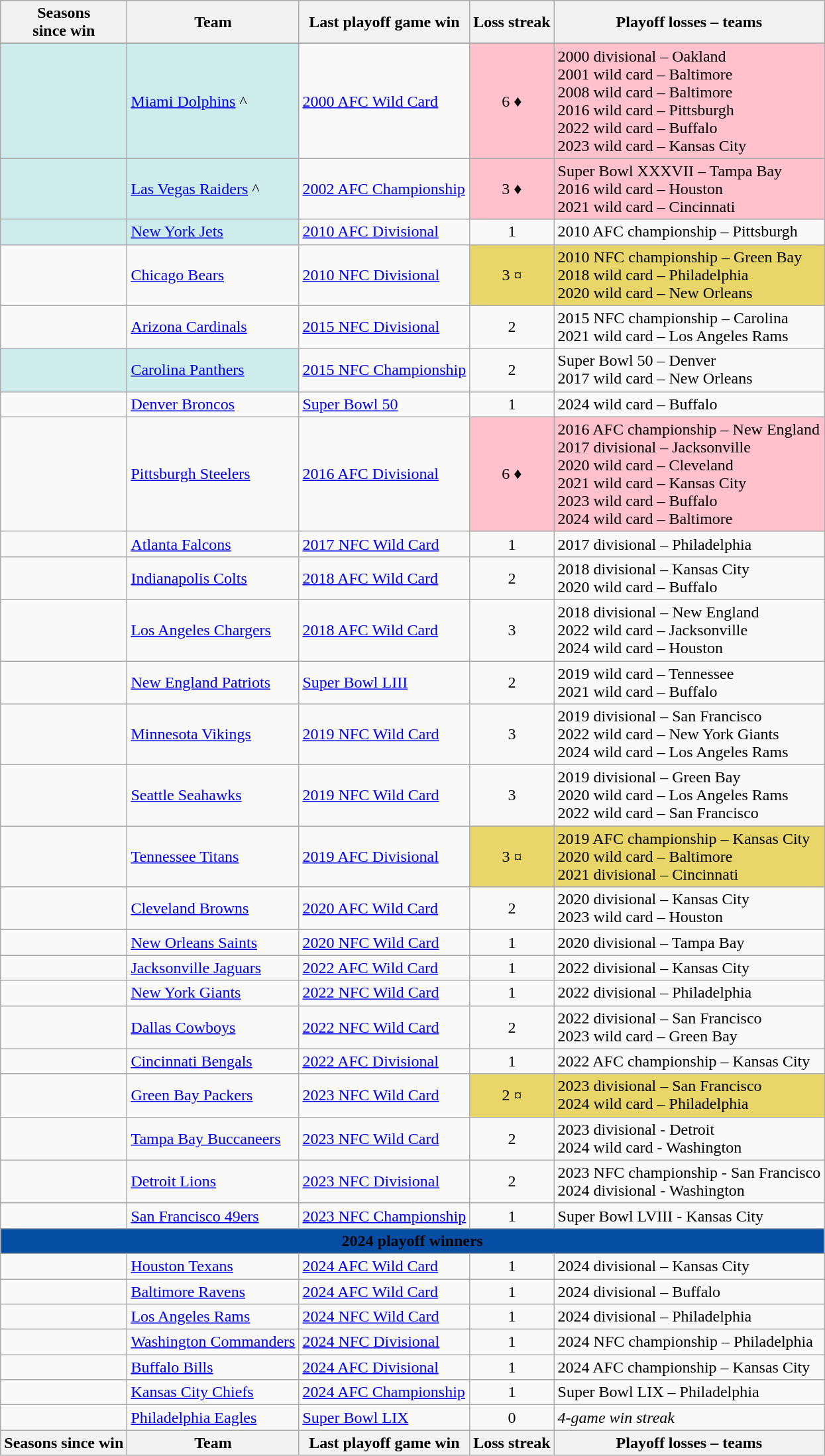<table class="wikitable sortable">
<tr>
<th data-sort-type="number">Seasons<br>since win</th>
<th>Team</th>
<th>Last playoff game win</th>
<th data-sort-type="number">Loss streak</th>
<th>Playoff losses – teams</th>
</tr>
<tr>
</tr>
<tr>
<td align="center" bgcolor="#CFECEC"></td>
<td bgcolor="#CFECEC"><a href='#'>Miami Dolphins</a> ^</td>
<td><a href='#'>2000 AFC Wild Card</a></td>
<td align="center" data-sort-value="6" bgcolor="#FFC1CC">6 ♦</td>
<td bgcolor="#FFC1CC">2000 divisional – Oakland<br>2001 wild card – Baltimore<br>2008 wild card – Baltimore<br>2016 wild card – Pittsburgh<br>2022 wild card – Buffalo<br>2023 wild card –  Kansas City</td>
</tr>
<tr>
<td align="center" bgcolor="#CFECEC"></td>
<td bgcolor="#CFECEC"><a href='#'>Las Vegas Raiders</a> ^</td>
<td><a href='#'>2002 AFC Championship</a></td>
<td align="center" data-sort-value="3" bgcolor="#FFC1CC">3 ♦</td>
<td bgcolor="#FFC1CC">Super Bowl XXXVII – Tampa Bay<br>2016 wild card – Houston<br>2021 wild card – Cincinnati</td>
</tr>
<tr>
<td align="center" bgcolor="#CFECEC"></td>
<td bgcolor="#CFECEC"><a href='#'>New York Jets</a></td>
<td><a href='#'>2010 AFC Divisional</a></td>
<td align="center">1</td>
<td>2010 AFC championship – Pittsburgh</td>
</tr>
<tr>
<td align="center"></td>
<td><a href='#'>Chicago Bears</a></td>
<td><a href='#'>2010 NFC Divisional</a></td>
<td align="center" bgcolor="#E9D66B">3 ¤</td>
<td bgcolor="#E9D66B">2010 NFC championship – Green Bay <br> 2018 wild card – Philadelphia <br> 2020 wild card – New Orleans</td>
</tr>
<tr>
<td align="center"></td>
<td><a href='#'>Arizona Cardinals</a></td>
<td><a href='#'>2015 NFC Divisional</a></td>
<td align="center">2</td>
<td>2015 NFC championship – Carolina<br>2021 wild card – Los Angeles Rams</td>
</tr>
<tr>
<td align="center" bgcolor="#CFECEC"></td>
<td bgcolor="#CFECEC"><a href='#'>Carolina Panthers</a></td>
<td><a href='#'>2015 NFC Championship</a></td>
<td align="center">2</td>
<td data-sort-value="2015.1">Super Bowl 50 – Denver<br>2017 wild card – New Orleans</td>
</tr>
<tr>
<td align="center"></td>
<td><a href='#'>Denver Broncos</a></td>
<td data-sort-value="2015.3"><a href='#'>Super Bowl 50</a></td>
<td align="center">1</td>
<td>2024 wild card – Buffalo</td>
</tr>
<tr>
<td align="center"></td>
<td><a href='#'>Pittsburgh Steelers</a></td>
<td><a href='#'>2016 AFC Divisional</a></td>
<td align="center" data-sort-value="6" bgcolor="#FFC1CC">6 ♦</td>
<td data-sort-value="2016.2" bgcolor="#FFC1CC">2016 AFC championship – New England<br>2017 divisional – Jacksonville<br>2020 wild card – Cleveland<br>2021 wild card – Kansas City<br>2023 wild card – Buffalo <br>2024 wild card – Baltimore</td>
</tr>
<tr>
<td align="center"></td>
<td><a href='#'>Atlanta Falcons</a></td>
<td><a href='#'>2017 NFC Wild Card</a></td>
<td align="center">1</td>
<td>2017 divisional – Philadelphia</td>
</tr>
<tr>
<td align="center"></td>
<td><a href='#'>Indianapolis Colts</a></td>
<td><a href='#'>2018 AFC Wild Card</a></td>
<td align="center"">2</td>
<td>2018 divisional – Kansas City <br>2020 wild card – Buffalo</td>
</tr>
<tr>
<td align="center"></td>
<td><a href='#'>Los Angeles Chargers</a></td>
<td><a href='#'>2018 AFC Wild Card</a></td>
<td align="center"">3</td>
<td>2018 divisional – New England <br>2022 wild card – Jacksonville <br>2024 wild card – Houston</td>
</tr>
<tr>
<td align="center"></td>
<td><a href='#'>New England Patriots</a></td>
<td data-sort-value="2018.1"><a href='#'>Super Bowl LIII</a></td>
<td align="center">2</td>
<td>2019 wild card – Tennessee <br>2021 wild card – Buffalo</td>
</tr>
<tr>
<td align="center"></td>
<td><a href='#'>Minnesota Vikings</a></td>
<td><a href='#'>2019 NFC Wild Card</a></td>
<td align="center">3</td>
<td>2019 divisional – San Francisco<br>2022 wild card – New York Giants<br>2024 wild card – Los Angeles Rams</td>
</tr>
<tr>
<td align="center"></td>
<td><a href='#'>Seattle Seahawks</a></td>
<td><a href='#'>2019 NFC Wild Card</a></td>
<td align="center">3</td>
<td>2019 divisional – Green Bay<br>2020 wild card – Los Angeles Rams<br>2022 wild card – San Francisco</td>
</tr>
<tr>
<td align="center"></td>
<td><a href='#'>Tennessee Titans</a></td>
<td><a href='#'>2019 AFC Divisional</a></td>
<td align="center" bgcolor="#E9D66B">3 ¤</td>
<td bgcolor="#E9D66B">2019 AFC championship – Kansas City<br>2020 wild card – Baltimore<br>2021  divisional – Cincinnati</td>
</tr>
<tr>
<td align="center"></td>
<td><a href='#'>Cleveland Browns</a></td>
<td><a href='#'>2020 AFC Wild Card</a></td>
<td align="center">2</td>
<td>2020 divisional  – Kansas City<br>2023 wild card –  Houston</td>
</tr>
<tr>
<td align="center"></td>
<td><a href='#'>New Orleans Saints</a></td>
<td><a href='#'>2020 NFC Wild Card</a></td>
<td align="center">1</td>
<td>2020 divisional – Tampa Bay</td>
</tr>
<tr>
<td align="center"></td>
<td><a href='#'>Jacksonville Jaguars</a></td>
<td><a href='#'>2022 AFC Wild Card</a></td>
<td align="center">1</td>
<td>2022 divisional –  Kansas City</td>
</tr>
<tr>
<td align="center"></td>
<td><a href='#'>New York Giants</a></td>
<td><a href='#'>2022 NFC Wild Card</a></td>
<td align="center">1</td>
<td>2022 divisional –  Philadelphia</td>
</tr>
<tr>
<td align="center"></td>
<td><a href='#'>Dallas Cowboys</a></td>
<td><a href='#'>2022 NFC Wild Card</a></td>
<td align="center">2</td>
<td>2022 divisional – San Francisco <br>  2023 wild card – Green Bay</td>
</tr>
<tr>
<td align="center"></td>
<td><a href='#'>Cincinnati Bengals</a></td>
<td><a href='#'>2022 AFC Divisional</a></td>
<td align="center">1</td>
<td>2022 AFC championship –  Kansas City</td>
</tr>
<tr>
<td align="center"></td>
<td><a href='#'>Green Bay Packers</a></td>
<td><a href='#'>2023 NFC Wild Card</a></td>
<td align="center" bgcolor="#E9D66B">2 ¤</td>
<td bgcolor="#E9D66B">2023 divisional – San Francisco <br>  2024 wild card – Philadelphia</td>
</tr>
<tr>
<td align="center"></td>
<td><a href='#'>Tampa Bay Buccaneers</a></td>
<td><a href='#'>2023 NFC Wild Card</a></td>
<td align="center">2</td>
<td>2023 divisional - Detroit <br> 2024 wild card - Washington</td>
</tr>
<tr>
<td align="center"></td>
<td><a href='#'>Detroit Lions</a></td>
<td><a href='#'>2023 NFC Divisional</a></td>
<td align="center">2</td>
<td>2023 NFC championship - San Francisco <br> 2024 divisional - Washington</td>
</tr>
<tr>
<td align="center"></td>
<td><a href='#'>San Francisco 49ers</a></td>
<td><a href='#'>2023 NFC Championship</a></td>
<td align="center">1</td>
<td data-sort-value="2023.4">Super Bowl LVIII - Kansas City</td>
</tr>
<tr>
<td align="center" colspan="5" data-sort-value="z" bgcolor="#054ea4"><span><strong>2024 playoff winners</strong></span></td>
</tr>
<tr>
<td align="center"></td>
<td><a href='#'>Houston Texans</a></td>
<td><a href='#'>2024 AFC Wild Card</a></td>
<td align="center">1</td>
<td>2024 divisional – Kansas City</td>
</tr>
<tr>
<td align="center"></td>
<td><a href='#'>Baltimore Ravens</a></td>
<td><a href='#'>2024 AFC Wild Card</a></td>
<td align="center">1</td>
<td>2024 divisional – Buffalo</td>
</tr>
<tr>
<td align="center"></td>
<td><a href='#'>Los Angeles Rams</a></td>
<td><a href='#'>2024 NFC Wild Card</a></td>
<td align="center">1</td>
<td>2024 divisional – Philadelphia</td>
</tr>
<tr>
<td align="center"></td>
<td><a href='#'>Washington Commanders</a></td>
<td><a href='#'>2024 NFC Divisional</a></td>
<td align="center">1</td>
<td>2024 NFC championship – Philadelphia</td>
</tr>
<tr>
<td align="center"></td>
<td><a href='#'>Buffalo Bills</a></td>
<td><a href='#'>2024 AFC Divisional</a></td>
<td align="center">1</td>
<td>2024 AFC championship – Kansas City</td>
</tr>
<tr>
<td align="center"></td>
<td><a href='#'>Kansas City Chiefs</a></td>
<td><a href='#'>2024 AFC Championship</a></td>
<td align="center">1</td>
<td data-sort-value="2024.7">Super Bowl LIX – Philadelphia</td>
</tr>
<tr>
<td align="center"></td>
<td><a href='#'>Philadelphia Eagles</a></td>
<td data-sort-value="2024.99"><a href='#'>Super Bowl LIX</a></td>
<td align="center">0</td>
<td data-sort-value="2024.8"><em>4-game win streak</em></td>
</tr>
<tr>
<th data-sort-type="number">Seasons since win</th>
<th>Team</th>
<th>Last playoff game win</th>
<th data-sort-type="number">Loss streak</th>
<th>Playoff losses – teams</th>
</tr>
</table>
